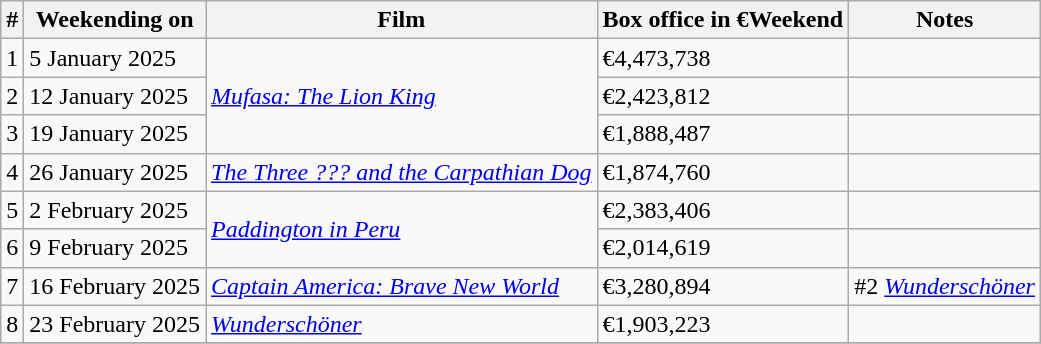<table class="wikitable sortable">
<tr>
<th>#</th>
<th>Weekending on</th>
<th>Film</th>
<th>Box office in €Weekend</th>
<th>Notes</th>
</tr>
<tr>
<td>1</td>
<td>5 January 2025</td>
<td rowspan=3><em><a href='#'>Mufasa: The Lion King</a></em></td>
<td>€4,473,738</td>
<td></td>
</tr>
<tr>
<td>2</td>
<td>12 January 2025</td>
<td>€2,423,812</td>
<td></td>
</tr>
<tr>
<td>3</td>
<td>19 January 2025</td>
<td>€1,888,487</td>
<td></td>
</tr>
<tr>
<td>4</td>
<td>26 January 2025</td>
<td><em><a href='#'>The Three ??? and the Carpathian Dog</a></em></td>
<td>€1,874,760</td>
<td></td>
</tr>
<tr>
<td>5</td>
<td>2 February 2025</td>
<td rowspan=2><em><a href='#'>Paddington in Peru</a></em></td>
<td>€2,383,406</td>
<td></td>
</tr>
<tr>
<td>6</td>
<td>9 February 2025</td>
<td>€2,014,619</td>
<td></td>
</tr>
<tr>
<td>7</td>
<td>16 February 2025</td>
<td><em><a href='#'>Captain America: Brave New World</a></em></td>
<td>€3,280,894</td>
<td>#2 <em><a href='#'>Wunderschöner</a></em><br></td>
</tr>
<tr>
<td>8</td>
<td>23 February 2025</td>
<td><em><a href='#'>Wunderschöner</a></em></td>
<td>€1,903,223</td>
<td></td>
</tr>
<tr>
</tr>
</table>
